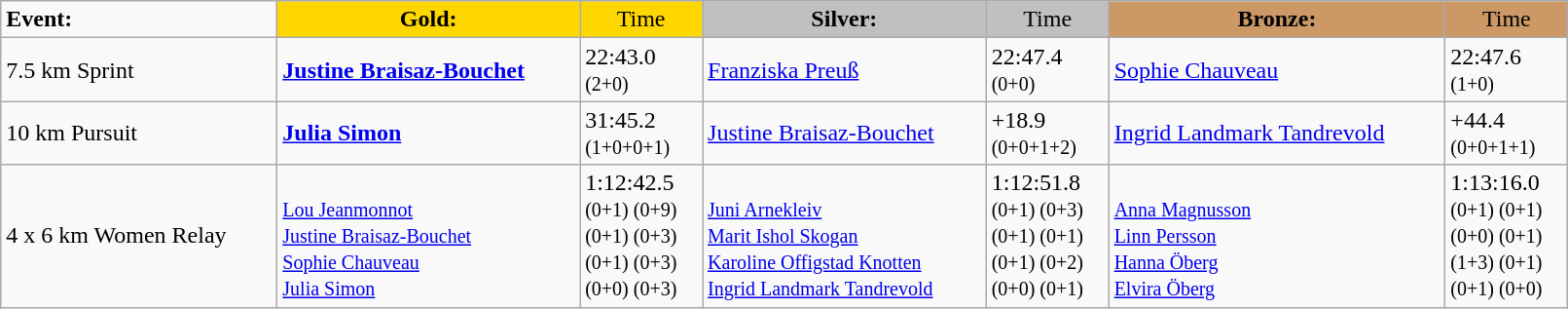<table class="wikitable" width=85%>
<tr>
<td><strong>Event:</strong></td>
<td style="text-align:center;background-color:gold;"><strong>Gold:</strong></td>
<td style="text-align:center;background-color:gold;">Time</td>
<td style="text-align:center;background-color:silver;"><strong>Silver:</strong></td>
<td style="text-align:center;background-color:silver;">Time</td>
<td style="text-align:center;background-color:#CC9966;"><strong>Bronze:</strong></td>
<td style="text-align:center;background-color:#CC9966;">Time</td>
</tr>
<tr>
<td>7.5 km Sprint</td>
<td><strong><a href='#'>Justine Braisaz-Bouchet</a></strong><br><small></small></td>
<td>22:43.0<br><small>(2+0)</small></td>
<td><a href='#'>Franziska Preuß</a><br><small></small></td>
<td>22:47.4<br><small>(0+0)</small></td>
<td><a href='#'>Sophie Chauveau</a><br><small></small></td>
<td>22:47.6<br><small>(1+0)</small></td>
</tr>
<tr>
<td>10 km Pursuit</td>
<td><strong><a href='#'>Julia Simon</a></strong><br><small></small></td>
<td>31:45.2<br><small>(1+0+0+1)</small></td>
<td><a href='#'>Justine Braisaz-Bouchet</a><br><small></small></td>
<td>+18.9<br><small>(0+0+1+2)</small></td>
<td><a href='#'>Ingrid Landmark Tandrevold</a><br><small></small></td>
<td>+44.4<br><small>(0+0+1+1)</small></td>
</tr>
<tr>
<td>4 x 6 km Women Relay</td>
<td><strong></strong><br><small><a href='#'>Lou Jeanmonnot</a><br><a href='#'>Justine Braisaz-Bouchet</a><br><a href='#'>Sophie Chauveau</a><br><a href='#'>Julia Simon</a></small></td>
<td>1:12:42.5<br><small>(0+1) (0+9)<br>(0+1) (0+3)<br>(0+1) (0+3)<br>(0+0) (0+3)<br></small></td>
<td><br><small><a href='#'>Juni Arnekleiv</a><br><a href='#'>Marit Ishol Skogan</a><br><a href='#'>Karoline Offigstad Knotten</a><br><a href='#'>Ingrid Landmark Tandrevold</a></small></td>
<td>1:12:51.8<br><small>(0+1) (0+3)<br>(0+1) (0+1)<br>(0+1) (0+2)<br>(0+0) (0+1)<br></small></td>
<td><br><small><a href='#'>Anna Magnusson</a><br><a href='#'>Linn Persson</a><br><a href='#'>Hanna Öberg</a><br><a href='#'>Elvira Öberg</a></small></td>
<td>1:13:16.0<br><small>(0+1) (0+1)<br>(0+0) (0+1)<br>(1+3) (0+1)<br>(0+1) (0+0)</small></td>
</tr>
</table>
